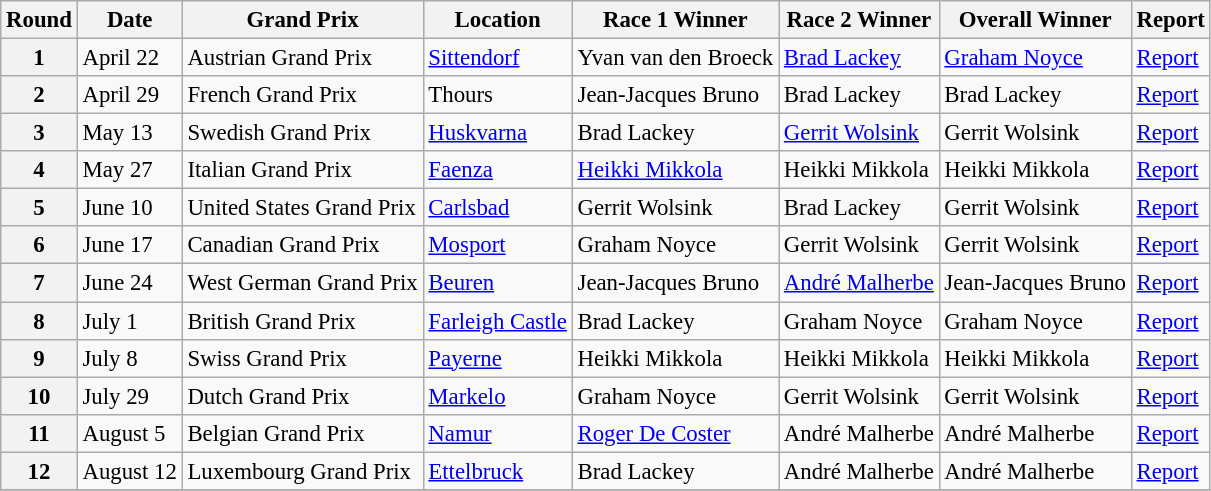<table class="wikitable" style="font-size: 95%;">
<tr>
<th align=center>Round</th>
<th align=center>Date</th>
<th align=center>Grand Prix</th>
<th align=center>Location</th>
<th align=center>Race 1 Winner</th>
<th align=center>Race 2 Winner</th>
<th align=center>Overall Winner</th>
<th align=center>Report</th>
</tr>
<tr>
<th>1</th>
<td>April 22</td>
<td> Austrian Grand Prix</td>
<td><a href='#'>Sittendorf</a></td>
<td> Yvan van den Broeck</td>
<td> <a href='#'>Brad Lackey</a></td>
<td> <a href='#'>Graham Noyce</a></td>
<td><a href='#'>Report</a></td>
</tr>
<tr>
<th>2</th>
<td>April 29</td>
<td> French Grand Prix</td>
<td>Thours</td>
<td> Jean-Jacques Bruno</td>
<td> Brad Lackey</td>
<td> Brad Lackey</td>
<td><a href='#'>Report</a></td>
</tr>
<tr>
<th>3</th>
<td>May 13</td>
<td> Swedish Grand Prix</td>
<td><a href='#'>Huskvarna</a></td>
<td> Brad Lackey</td>
<td> <a href='#'>Gerrit Wolsink</a></td>
<td> Gerrit Wolsink</td>
<td><a href='#'>Report</a></td>
</tr>
<tr>
<th>4</th>
<td>May 27</td>
<td> Italian Grand Prix</td>
<td><a href='#'>Faenza</a></td>
<td> <a href='#'>Heikki Mikkola</a></td>
<td> Heikki Mikkola</td>
<td> Heikki Mikkola</td>
<td><a href='#'>Report</a></td>
</tr>
<tr>
<th>5</th>
<td>June 10</td>
<td> United States Grand Prix</td>
<td><a href='#'>Carlsbad</a></td>
<td> Gerrit Wolsink</td>
<td> Brad Lackey</td>
<td> Gerrit Wolsink</td>
<td><a href='#'>Report</a></td>
</tr>
<tr>
<th>6</th>
<td>June 17</td>
<td> Canadian Grand Prix</td>
<td><a href='#'>Mosport</a></td>
<td> Graham Noyce</td>
<td> Gerrit Wolsink</td>
<td> Gerrit Wolsink</td>
<td><a href='#'>Report</a></td>
</tr>
<tr>
<th>7</th>
<td>June 24</td>
<td> West German Grand Prix</td>
<td><a href='#'>Beuren</a></td>
<td> Jean-Jacques Bruno</td>
<td> <a href='#'>André Malherbe</a></td>
<td> Jean-Jacques Bruno</td>
<td><a href='#'>Report</a></td>
</tr>
<tr>
<th>8</th>
<td>July 1</td>
<td> British Grand Prix</td>
<td><a href='#'>Farleigh Castle</a></td>
<td> Brad Lackey</td>
<td> Graham Noyce</td>
<td> Graham Noyce</td>
<td><a href='#'>Report</a></td>
</tr>
<tr>
<th>9</th>
<td>July 8</td>
<td> Swiss Grand Prix</td>
<td><a href='#'>Payerne</a></td>
<td> Heikki Mikkola</td>
<td> Heikki Mikkola</td>
<td> Heikki Mikkola</td>
<td><a href='#'>Report</a></td>
</tr>
<tr>
<th>10</th>
<td>July 29</td>
<td> Dutch Grand Prix</td>
<td><a href='#'>Markelo</a></td>
<td> Graham Noyce</td>
<td> Gerrit Wolsink</td>
<td> Gerrit Wolsink</td>
<td><a href='#'>Report</a></td>
</tr>
<tr>
<th>11</th>
<td>August 5</td>
<td> Belgian Grand Prix</td>
<td><a href='#'>Namur</a></td>
<td> <a href='#'>Roger De Coster</a></td>
<td> André Malherbe</td>
<td> André Malherbe</td>
<td><a href='#'>Report</a></td>
</tr>
<tr>
<th>12</th>
<td>August 12</td>
<td> Luxembourg Grand Prix</td>
<td><a href='#'>Ettelbruck</a></td>
<td> Brad Lackey</td>
<td> André Malherbe</td>
<td> André Malherbe</td>
<td><a href='#'>Report</a></td>
</tr>
<tr>
</tr>
</table>
